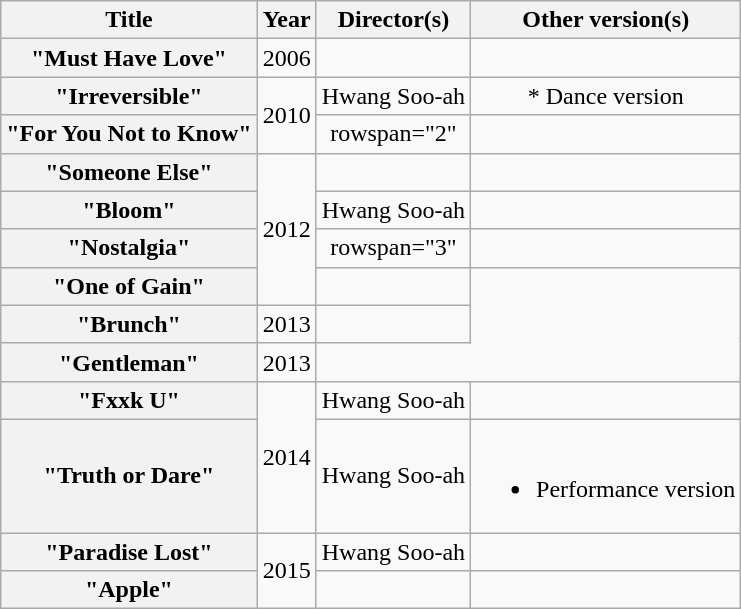<table class="wikitable plainrowheaders" style="text-align:center;">
<tr>
<th scope="col">Title</th>
<th scope="col">Year</th>
<th scope="col">Director(s)</th>
<th scope="col">Other version(s)</th>
</tr>
<tr>
<th scope="row">"Must Have Love"</th>
<td>2006</td>
<td></td>
<td></td>
</tr>
<tr>
<th scope="row">"Irreversible"</th>
<td rowspan="2">2010</td>
<td>Hwang Soo-ah</td>
<td>* Dance version</td>
</tr>
<tr>
<th scope="row">"For You Not to Know"</th>
<td>rowspan="2" </td>
<td></td>
</tr>
<tr>
<th scope="row">"Someone Else"</th>
<td rowspan="4">2012</td>
<td></td>
</tr>
<tr>
<th scope="row">"Bloom"</th>
<td>Hwang Soo-ah</td>
<td></td>
</tr>
<tr>
<th scope="row">"Nostalgia"</th>
<td>rowspan="3" </td>
<td></td>
</tr>
<tr>
<th scope="row">"One of Gain"</th>
<td></td>
</tr>
<tr>
<th scope="row">"Brunch"</th>
<td>2013</td>
<td></td>
</tr>
<tr>
<th scope="row">"Gentleman"</th>
<td>2013</td>
</tr>
<tr>
<th scope="row">"Fxxk U"</th>
<td rowspan="2">2014</td>
<td>Hwang Soo-ah</td>
<td></td>
</tr>
<tr>
<th scope="row">"Truth or Dare"</th>
<td>Hwang Soo-ah</td>
<td><br><ul><li>Performance version</li></ul></td>
</tr>
<tr>
<th scope="row">"Paradise Lost"</th>
<td rowspan="2">2015</td>
<td>Hwang Soo-ah</td>
<td></td>
</tr>
<tr>
<th scope="row">"Apple"</th>
<td></td>
<td></td>
</tr>
</table>
